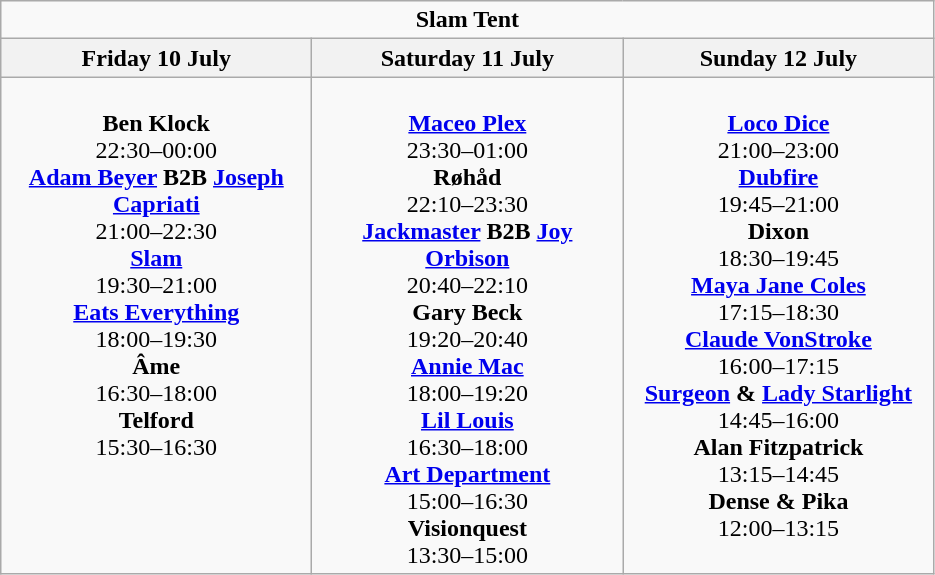<table class="wikitable">
<tr>
<td colspan="4" style="text-align:center;"><strong>Slam Tent</strong></td>
</tr>
<tr>
<th>Friday 10 July</th>
<th>Saturday 11 July</th>
<th>Sunday 12 July</th>
</tr>
<tr>
<td style="text-align:center; vertical-align:top; width:200px;"><br><strong>Ben Klock</strong>
<br> 22:30–00:00
<br> <strong><a href='#'>Adam Beyer</a> B2B <a href='#'>Joseph Capriati</a></strong>
<br> 21:00–22:30
<br> <strong><a href='#'>Slam</a></strong>
<br> 19:30–21:00
<br> <strong><a href='#'>Eats Everything</a></strong>
<br> 18:00–19:30
<br> <strong>Âme</strong>
<br> 16:30–18:00
<br> <strong>Telford</strong>
<br> 15:30–16:30</td>
<td style="text-align:center; vertical-align:top; width:200px;"><br><strong><a href='#'>Maceo Plex</a></strong>
<br> 23:30–01:00
<br> <strong>Røhåd</strong>
<br> 22:10–23:30
<br> <strong><a href='#'>Jackmaster</a> B2B <a href='#'>Joy Orbison</a></strong>
<br> 20:40–22:10
<br> <strong>Gary Beck</strong>
<br> 19:20–20:40
<br> <strong><a href='#'>Annie Mac</a></strong>
<br> 18:00–19:20
<br> <strong><a href='#'>Lil Louis</a></strong>
<br> 16:30–18:00
<br> <strong><a href='#'>Art Department</a></strong>
<br> 15:00–16:30
<br> <strong>Visionquest</strong>
<br> 13:30–15:00</td>
<td style="text-align:center; vertical-align:top; width:200px;"><br><strong><a href='#'>Loco Dice</a></strong>
<br> 21:00–23:00
<br> <strong><a href='#'>Dubfire</a></strong>
<br> 19:45–21:00
<br> <strong>Dixon</strong>
<br> 18:30–19:45
<br> <strong><a href='#'>Maya Jane Coles</a></strong>
<br> 17:15–18:30
<br> <strong><a href='#'>Claude VonStroke</a></strong>
<br> 16:00–17:15
<br> <strong><a href='#'>Surgeon</a> & <a href='#'>Lady Starlight</a></strong>
<br> 14:45–16:00
<br> <strong>Alan Fitzpatrick</strong>
<br> 13:15–14:45
<br> <strong>Dense & Pika</strong>
<br> 12:00–13:15</td>
</tr>
</table>
